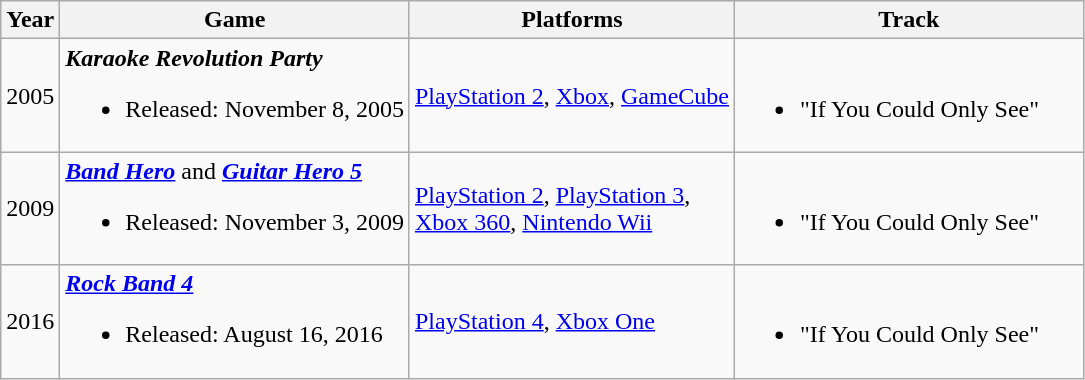<table class="wikitable">
<tr>
<th>Year</th>
<th>Game</th>
<th>Platforms</th>
<th width="225">Track</th>
</tr>
<tr>
<td>2005</td>
<td><strong><em>Karaoke Revolution Party</em></strong><br><ul><li>Released: November 8, 2005</li></ul></td>
<td><a href='#'>PlayStation 2</a>, <a href='#'>Xbox</a>, <a href='#'>GameCube</a></td>
<td><br><ul><li>"If You Could Only See"</li></ul></td>
</tr>
<tr>
<td>2009</td>
<td><strong><em><a href='#'>Band Hero</a></em></strong> and <strong><em><a href='#'>Guitar Hero 5</a></em></strong><br><ul><li>Released: November 3, 2009</li></ul></td>
<td><a href='#'>PlayStation 2</a>, <a href='#'>PlayStation 3</a>, <br><a href='#'>Xbox 360</a>, <a href='#'>Nintendo Wii</a></td>
<td><br><ul><li>"If You Could Only See"</li></ul></td>
</tr>
<tr>
<td>2016</td>
<td><strong><em><a href='#'>Rock Band 4</a></em></strong><br><ul><li>Released: August 16, 2016</li></ul></td>
<td><a href='#'>PlayStation 4</a>, <a href='#'>Xbox One</a></td>
<td><br><ul><li>"If You Could Only See"</li></ul></td>
</tr>
</table>
